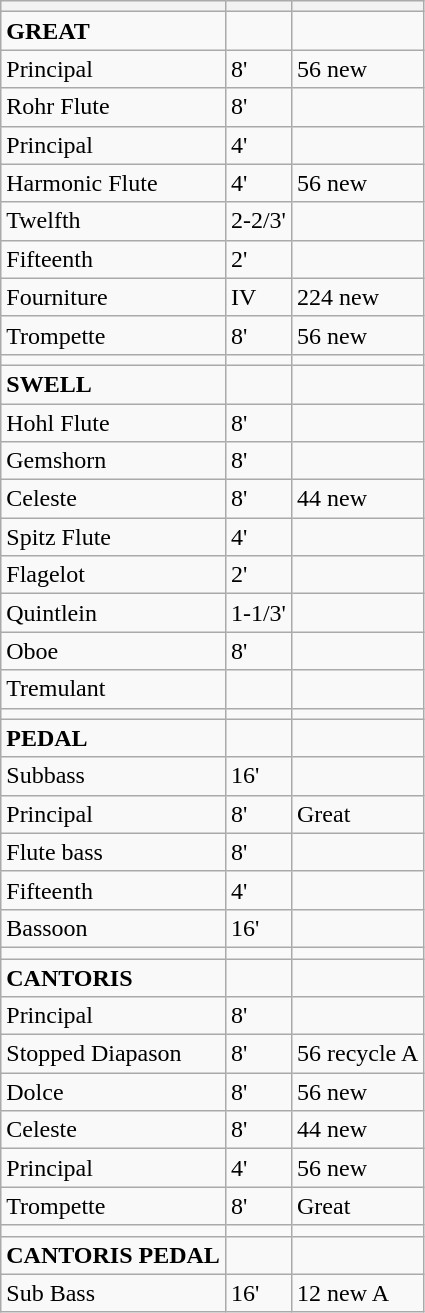<table class="wikitable">
<tr>
<th></th>
<th></th>
<th></th>
</tr>
<tr>
<td><b>GREAT</b></td>
<td></td>
<td></td>
</tr>
<tr>
<td>Principal</td>
<td>8'</td>
<td>56 new</td>
</tr>
<tr>
<td>Rohr Flute</td>
<td>8'</td>
<td></td>
</tr>
<tr>
<td>Principal</td>
<td>4'</td>
<td></td>
</tr>
<tr>
<td>Harmonic Flute</td>
<td>4'</td>
<td>56 new</td>
</tr>
<tr>
<td>Twelfth</td>
<td>2-2/3'</td>
<td></td>
</tr>
<tr>
<td>Fifteenth</td>
<td>2'</td>
<td></td>
</tr>
<tr>
<td>Fourniture</td>
<td>IV</td>
<td>224 new</td>
</tr>
<tr>
<td>Trompette</td>
<td>8'</td>
<td>56 new</td>
</tr>
<tr>
<td></td>
<td></td>
<td></td>
</tr>
<tr>
<td><b>SWELL</b></td>
<td></td>
<td></td>
</tr>
<tr>
<td>Hohl Flute</td>
<td>8'</td>
<td></td>
</tr>
<tr>
<td>Gemshorn</td>
<td>8'</td>
<td></td>
</tr>
<tr>
<td>Celeste</td>
<td>8'</td>
<td>44 new</td>
</tr>
<tr>
<td>Spitz Flute</td>
<td>4'</td>
<td></td>
</tr>
<tr>
<td>Flagelot</td>
<td>2'</td>
<td></td>
</tr>
<tr>
<td>Quintlein</td>
<td>1-1/3'</td>
<td></td>
</tr>
<tr>
<td>Oboe</td>
<td>8'</td>
<td></td>
</tr>
<tr>
<td>Tremulant</td>
<td></td>
<td></td>
</tr>
<tr>
<td></td>
<td></td>
<td></td>
</tr>
<tr>
<td><b>PEDAL</b></td>
<td></td>
<td></td>
</tr>
<tr>
<td>Subbass</td>
<td>16'</td>
<td></td>
</tr>
<tr>
<td>Principal</td>
<td>8'</td>
<td>Great</td>
</tr>
<tr>
<td>Flute bass</td>
<td>8'</td>
<td></td>
</tr>
<tr>
<td>Fifteenth</td>
<td>4'</td>
<td></td>
</tr>
<tr>
<td>Bassoon</td>
<td>16'</td>
<td></td>
</tr>
<tr>
<td></td>
<td></td>
<td></td>
</tr>
<tr>
<td><b>CANTORIS</b></td>
<td></td>
<td></td>
</tr>
<tr>
<td>Principal</td>
<td>8'</td>
<td></td>
</tr>
<tr>
<td>Stopped Diapason</td>
<td>8'</td>
<td>56 recycle	A</td>
</tr>
<tr>
<td>Dolce</td>
<td>8'</td>
<td>56 new</td>
</tr>
<tr>
<td>Celeste</td>
<td>8'</td>
<td>44 new</td>
</tr>
<tr>
<td>Principal</td>
<td>4'</td>
<td>56 new</td>
</tr>
<tr>
<td>Trompette</td>
<td>8'</td>
<td>Great</td>
</tr>
<tr>
<td></td>
<td></td>
<td></td>
</tr>
<tr>
<td><b>CANTORIS PEDAL</b></td>
<td></td>
<td></td>
</tr>
<tr>
<td>Sub Bass</td>
<td>16'</td>
<td>12 new	A</td>
</tr>
</table>
